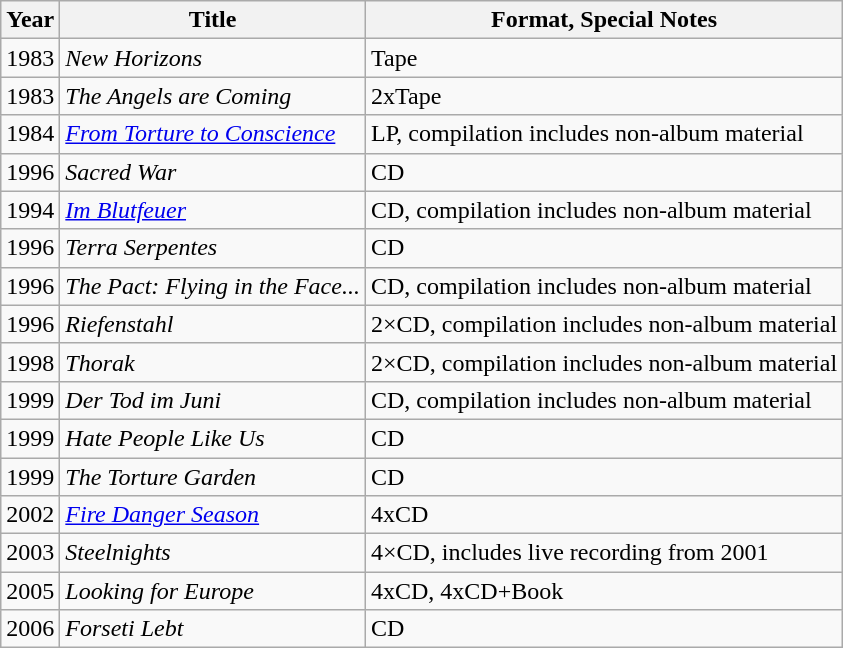<table class="wikitable">
<tr>
<th>Year</th>
<th>Title</th>
<th>Format, Special Notes</th>
</tr>
<tr>
<td>1983</td>
<td><em>New Horizons</em></td>
<td>Tape</td>
</tr>
<tr>
<td>1983</td>
<td><em>The Angels are Coming</em></td>
<td>2xTape</td>
</tr>
<tr>
<td>1984</td>
<td><em><a href='#'>From Torture to Conscience</a></em></td>
<td>LP, compilation includes non-album material</td>
</tr>
<tr>
<td>1996</td>
<td><em>Sacred War</em></td>
<td>CD</td>
</tr>
<tr>
<td>1994</td>
<td><em><a href='#'>Im Blutfeuer</a></em></td>
<td>CD, compilation includes non-album material</td>
</tr>
<tr>
<td>1996</td>
<td><em>Terra Serpentes</em></td>
<td>CD</td>
</tr>
<tr>
<td>1996</td>
<td><em>The Pact: Flying in the Face...</em></td>
<td>CD, compilation includes non-album material</td>
</tr>
<tr>
<td>1996</td>
<td><em>Riefenstahl</em></td>
<td>2×CD, compilation includes non-album material</td>
</tr>
<tr>
<td>1998</td>
<td><em>Thorak</em></td>
<td>2×CD, compilation includes non-album material</td>
</tr>
<tr>
<td>1999</td>
<td><em>Der Tod im Juni</em></td>
<td>CD, compilation includes non-album material</td>
</tr>
<tr>
<td>1999</td>
<td><em>Hate People Like Us</em></td>
<td>CD</td>
</tr>
<tr>
<td>1999</td>
<td><em>The Torture Garden</em></td>
<td>CD</td>
</tr>
<tr>
<td>2002</td>
<td><em><a href='#'>Fire Danger Season</a></em></td>
<td>4xCD</td>
</tr>
<tr>
<td>2003</td>
<td><em>Steelnights</em></td>
<td>4×CD, includes live recording from 2001</td>
</tr>
<tr>
<td>2005</td>
<td><em>Looking for Europe</em></td>
<td>4xCD, 4xCD+Book</td>
</tr>
<tr>
<td>2006</td>
<td><em>Forseti Lebt</em></td>
<td>CD</td>
</tr>
</table>
